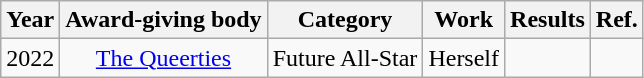<table class="wikitable sortable" >
<tr>
<th>Year</th>
<th>Award-giving body</th>
<th>Category</th>
<th>Work</th>
<th>Results</th>
<th>Ref.</th>
</tr>
<tr>
<td style="text-align:center">2022</td>
<td style="text-align:center"><a href='#'>The Queerties</a></td>
<td style="text-align:center">Future All-Star</td>
<td style="text-align:center">Herself</td>
<td></td>
<td style="text-align:center"></td>
</tr>
</table>
